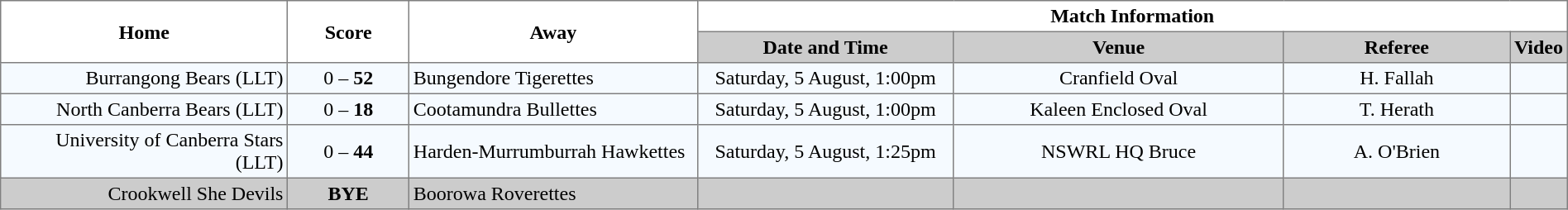<table border="1" cellpadding="3" cellspacing="0" width="100%" style="border-collapse:collapse;  text-align:center;">
<tr>
<th rowspan="2" width="19%">Home</th>
<th rowspan="2" width="8%">Score</th>
<th rowspan="2" width="19%">Away</th>
<th colspan="4">Match Information</th>
</tr>
<tr style="background:#CCCCCC">
<th width="17%">Date and Time</th>
<th width="22%">Venue</th>
<th width="50%">Referee</th>
<th>Video</th>
</tr>
<tr style="text-align:center; background:#f5faff;">
<td align="right">Burrangong Bears (LLT) </td>
<td>0 – <strong>52</strong></td>
<td align="left"> Bungendore Tigerettes</td>
<td>Saturday, 5 August, 1:00pm</td>
<td>Cranfield Oval</td>
<td>H. Fallah</td>
<td></td>
</tr>
<tr style="text-align:center; background:#f5faff;">
<td align="right">North Canberra Bears (LLT) </td>
<td>0 – <strong>18</strong></td>
<td align="left"> Cootamundra Bullettes</td>
<td>Saturday, 5 August, 1:00pm</td>
<td>Kaleen Enclosed Oval</td>
<td>T. Herath</td>
<td></td>
</tr>
<tr style="text-align:center; background:#f5faff;">
<td align="right">University of Canberra Stars (LLT)  </td>
<td>0 – <strong>44</strong></td>
<td align="left"> Harden-Murrumburrah Hawkettes</td>
<td>Saturday, 5 August, 1:25pm</td>
<td>NSWRL HQ Bruce</td>
<td>A. O'Brien</td>
<td></td>
</tr>
<tr style="text-align:center; background:#CCCCCC;">
<td align="right">Crookwell She Devils </td>
<td><strong>BYE</strong></td>
<td align="left"> Boorowa Roverettes</td>
<td></td>
<td></td>
<td></td>
<td></td>
</tr>
</table>
